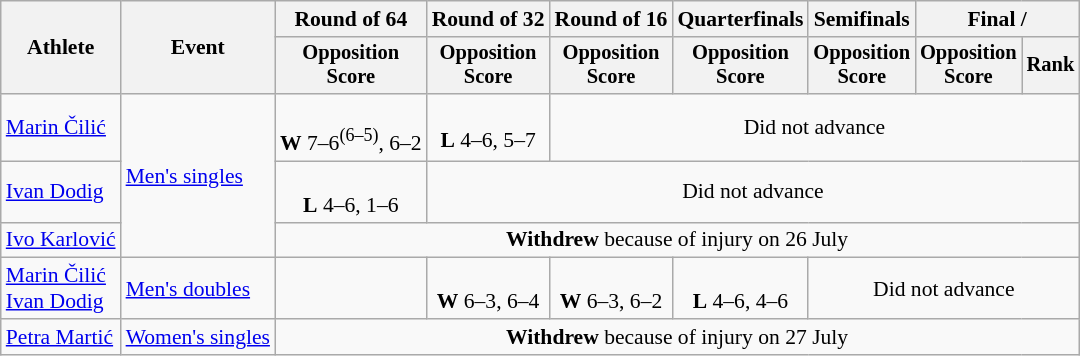<table class=wikitable style="font-size:90%">
<tr>
<th rowspan="2">Athlete</th>
<th rowspan="2">Event</th>
<th>Round of 64</th>
<th>Round of 32</th>
<th>Round of 16</th>
<th>Quarterfinals</th>
<th>Semifinals</th>
<th colspan=2>Final / </th>
</tr>
<tr style="font-size:95%">
<th>Opposition<br>Score</th>
<th>Opposition<br>Score</th>
<th>Opposition<br>Score</th>
<th>Opposition<br>Score</th>
<th>Opposition<br>Score</th>
<th>Opposition<br>Score</th>
<th>Rank</th>
</tr>
<tr align=center>
<td align=left><a href='#'>Marin Čilić</a></td>
<td align=left rowspan=3><a href='#'>Men's singles</a></td>
<td><br><strong>W</strong> 7–6<sup>(6–5)</sup>, 6–2</td>
<td><br><strong>L</strong> 4–6, 5–7</td>
<td colspan=5>Did not advance</td>
</tr>
<tr align=center>
<td align=left><a href='#'>Ivan Dodig</a></td>
<td><br><strong>L</strong> 4–6, 1–6</td>
<td colspan=6>Did not advance</td>
</tr>
<tr align=center>
<td align=left><a href='#'>Ivo Karlović</a></td>
<td colspan=7><strong>Withdrew</strong> because of injury on 26 July</td>
</tr>
<tr align=center>
<td align=left><a href='#'>Marin Čilić</a><br><a href='#'>Ivan Dodig</a></td>
<td align=left><a href='#'>Men's doubles</a></td>
<td></td>
<td><br><strong>W</strong> 6–3, 6–4</td>
<td><br><strong>W</strong> 6–3, 6–2</td>
<td><br><strong>L</strong> 4–6, 4–6</td>
<td colspan=3>Did not advance</td>
</tr>
<tr align=center>
<td align=left><a href='#'>Petra Martić</a></td>
<td align=left><a href='#'>Women's singles</a></td>
<td colspan=7><strong>Withdrew</strong> because of injury on 27 July</td>
</tr>
</table>
